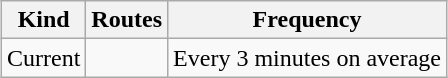<table class="wikitable" style="margin-left: auto; margin-right: auto; border: none;">
<tr>
<th>Kind</th>
<th>Routes</th>
<th>Frequency</th>
</tr>
<tr>
<td>Current</td>
<td></td>
<td>Every 3 minutes on average</td>
</tr>
</table>
